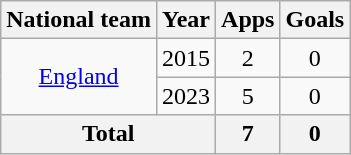<table class="wikitable" style="text-align:center">
<tr>
<th>National team</th>
<th>Year</th>
<th>Apps</th>
<th>Goals</th>
</tr>
<tr>
<td rowspan="2"><a href='#'>England</a></td>
<td>2015</td>
<td>2</td>
<td>0</td>
</tr>
<tr>
<td>2023</td>
<td>5</td>
<td>0</td>
</tr>
<tr>
<th colspan="2">Total</th>
<th>7</th>
<th>0</th>
</tr>
</table>
